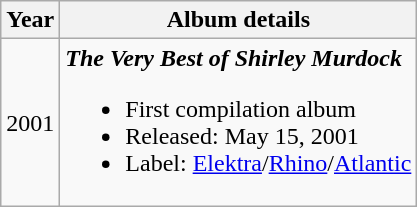<table class="wikitable plainrowheaders" style="text-align:center;">
<tr>
<th>Year</th>
<th>Album details</th>
</tr>
<tr>
<td>2001</td>
<td align="left"><strong><em>The Very Best of Shirley Murdock</em></strong><br><ul><li>First compilation album</li><li>Released: May 15, 2001</li><li>Label: <a href='#'>Elektra</a>/<a href='#'>Rhino</a>/<a href='#'>Atlantic</a></li></ul></td>
</tr>
</table>
